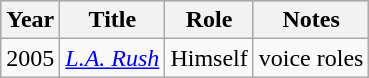<table class="wikitable">
<tr style="background:#b0c4de; text-align:center;">
<th>Year</th>
<th>Title</th>
<th>Role</th>
<th>Notes</th>
</tr>
<tr>
<td>2005</td>
<td><em><a href='#'>L.A. Rush</a></em></td>
<td>Himself</td>
<td>voice roles</td>
</tr>
</table>
